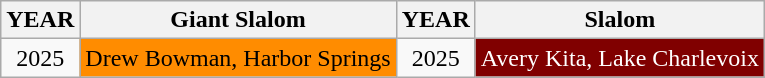<table class="wikitable" style="text-align:center">
<tr>
<th><strong>YEAR</strong></th>
<th colspan="2"><strong>Giant Slalom</strong></th>
<th><strong>YEAR</strong></th>
<th colspan="2"><strong>Slalom</strong></th>
</tr>
<tr>
<td>2025</td>
<td colspan="2" !align=center style="background:darkorange;color:black">Drew Bowman, Harbor Springs</td>
<td>2025</td>
<td colspan="2" !align=center style="background:maroon;color:white">Avery Kita, Lake Charlevoix</td>
</tr>
</table>
